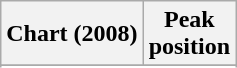<table class="wikitable sortable">
<tr>
<th>Chart (2008)</th>
<th>Peak<br>position</th>
</tr>
<tr>
</tr>
<tr>
</tr>
<tr>
</tr>
<tr>
</tr>
</table>
